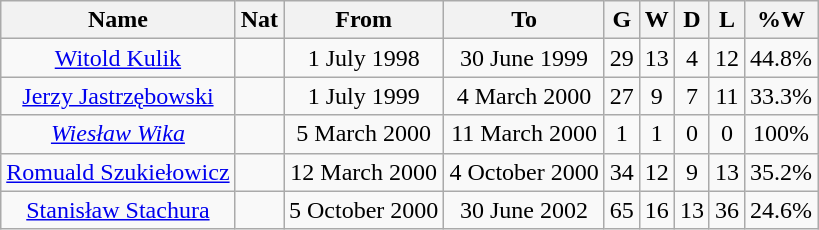<table class="wikitable" style="text-align: center">
<tr>
<th>Name</th>
<th>Nat</th>
<th>From</th>
<th>To</th>
<th>G</th>
<th>W</th>
<th>D</th>
<th>L</th>
<th>%W</th>
</tr>
<tr>
<td><a href='#'>Witold Kulik</a></td>
<td></td>
<td>1 July 1998</td>
<td>30 June 1999</td>
<td>29</td>
<td>13</td>
<td>4</td>
<td>12</td>
<td>44.8%</td>
</tr>
<tr>
<td><a href='#'>Jerzy Jastrzębowski</a></td>
<td></td>
<td>1 July 1999</td>
<td>4 March 2000</td>
<td>27</td>
<td>9</td>
<td>7</td>
<td>11</td>
<td>33.3%</td>
</tr>
<tr>
<td><em><a href='#'>Wiesław Wika</a></em></td>
<td></td>
<td>5 March 2000</td>
<td>11 March 2000</td>
<td>1</td>
<td>1</td>
<td>0</td>
<td>0</td>
<td>100%</td>
</tr>
<tr>
<td><a href='#'>Romuald Szukiełowicz</a></td>
<td></td>
<td>12 March 2000</td>
<td>4 October 2000</td>
<td>34</td>
<td>12</td>
<td>9</td>
<td>13</td>
<td>35.2%</td>
</tr>
<tr>
<td><a href='#'>Stanisław Stachura</a></td>
<td></td>
<td>5 October 2000</td>
<td>30 June 2002</td>
<td>65</td>
<td>16</td>
<td>13</td>
<td>36</td>
<td>24.6%</td>
</tr>
</table>
